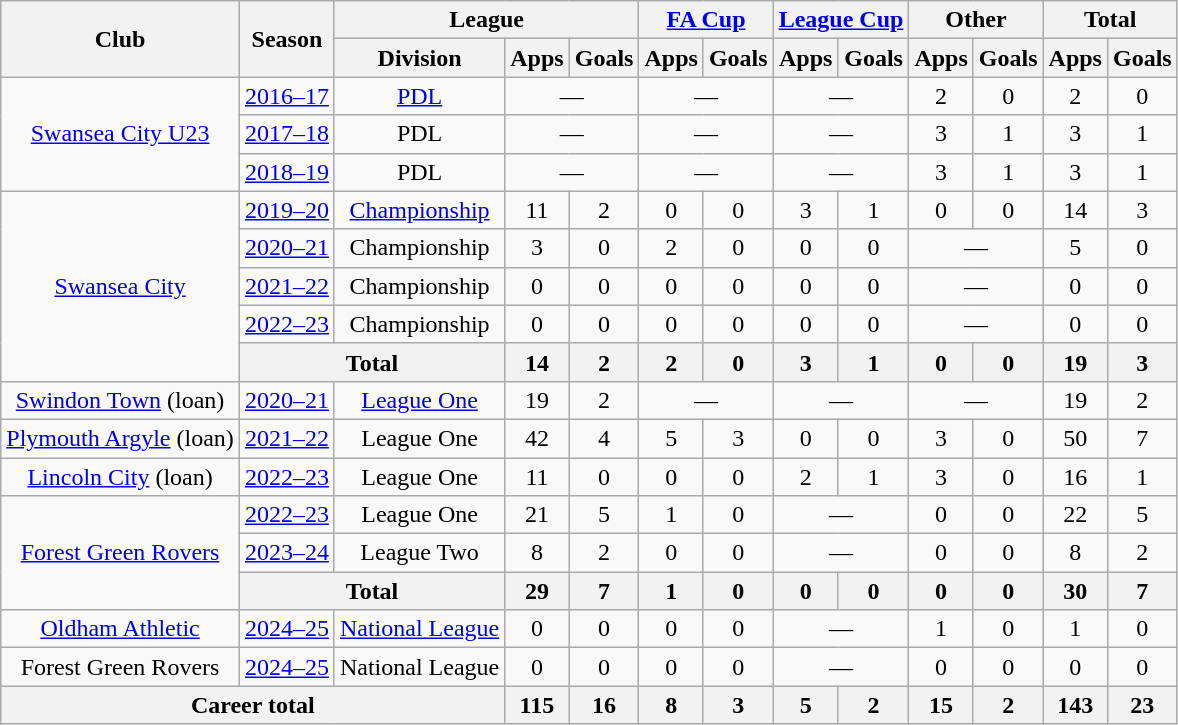<table class="wikitable" style="text-align:center">
<tr>
<th rowspan="2">Club</th>
<th rowspan="2">Season</th>
<th colspan="3">League</th>
<th colspan="2"><a href='#'>FA Cup</a></th>
<th colspan="2"><a href='#'>League Cup</a></th>
<th colspan="2">Other</th>
<th colspan="2">Total</th>
</tr>
<tr>
<th>Division</th>
<th>Apps</th>
<th>Goals</th>
<th>Apps</th>
<th>Goals</th>
<th>Apps</th>
<th>Goals</th>
<th>Apps</th>
<th>Goals</th>
<th>Apps</th>
<th>Goals</th>
</tr>
<tr>
<td rowspan="3"><a href='#'>Swansea City U23</a></td>
<td><a href='#'>2016–17</a></td>
<td><a href='#'>PDL</a></td>
<td colspan="2">—</td>
<td colspan="2">—</td>
<td colspan="2">—</td>
<td>2</td>
<td>0</td>
<td>2</td>
<td>0</td>
</tr>
<tr>
<td><a href='#'>2017–18</a></td>
<td>PDL</td>
<td colspan="2">—</td>
<td colspan="2">—</td>
<td colspan="2">—</td>
<td>3</td>
<td>1</td>
<td>3</td>
<td>1</td>
</tr>
<tr>
<td><a href='#'>2018–19</a></td>
<td>PDL</td>
<td colspan="2">—</td>
<td colspan="2">—</td>
<td colspan="2">—</td>
<td>3</td>
<td>1</td>
<td>3</td>
<td>1</td>
</tr>
<tr>
<td rowspan="5"><a href='#'>Swansea City</a></td>
<td><a href='#'>2019–20</a></td>
<td><a href='#'>Championship</a></td>
<td>11</td>
<td>2</td>
<td>0</td>
<td>0</td>
<td>3</td>
<td>1</td>
<td>0</td>
<td>0</td>
<td>14</td>
<td>3</td>
</tr>
<tr>
<td><a href='#'>2020–21</a></td>
<td>Championship</td>
<td>3</td>
<td>0</td>
<td>2</td>
<td>0</td>
<td>0</td>
<td>0</td>
<td colspan="2">—</td>
<td>5</td>
<td>0</td>
</tr>
<tr>
<td><a href='#'>2021–22</a></td>
<td>Championship</td>
<td>0</td>
<td>0</td>
<td>0</td>
<td>0</td>
<td>0</td>
<td>0</td>
<td colspan="2">—</td>
<td>0</td>
<td>0</td>
</tr>
<tr>
<td><a href='#'>2022–23</a></td>
<td>Championship</td>
<td>0</td>
<td>0</td>
<td>0</td>
<td>0</td>
<td>0</td>
<td>0</td>
<td colspan="2">—</td>
<td>0</td>
<td>0</td>
</tr>
<tr>
<th colspan="2">Total</th>
<th>14</th>
<th>2</th>
<th>2</th>
<th>0</th>
<th>3</th>
<th>1</th>
<th>0</th>
<th>0</th>
<th>19</th>
<th>3</th>
</tr>
<tr>
<td><a href='#'>Swindon Town</a> (loan)</td>
<td><a href='#'>2020–21</a></td>
<td><a href='#'>League One</a></td>
<td>19</td>
<td>2</td>
<td colspan="2">—</td>
<td colspan="2">—</td>
<td colspan="2">—</td>
<td>19</td>
<td>2</td>
</tr>
<tr>
<td><a href='#'>Plymouth Argyle</a> (loan)</td>
<td><a href='#'>2021–22</a></td>
<td>League One</td>
<td>42</td>
<td>4</td>
<td>5</td>
<td>3</td>
<td>0</td>
<td>0</td>
<td>3</td>
<td>0</td>
<td>50</td>
<td>7</td>
</tr>
<tr>
<td><a href='#'>Lincoln City</a> (loan)</td>
<td><a href='#'>2022–23</a></td>
<td>League One</td>
<td>11</td>
<td>0</td>
<td>0</td>
<td>0</td>
<td>2</td>
<td>1</td>
<td>3</td>
<td>0</td>
<td>16</td>
<td>1</td>
</tr>
<tr>
<td rowspan="3"><a href='#'>Forest Green Rovers</a></td>
<td><a href='#'>2022–23</a></td>
<td>League One</td>
<td>21</td>
<td>5</td>
<td>1</td>
<td>0</td>
<td colspan="2">—</td>
<td>0</td>
<td>0</td>
<td>22</td>
<td>5</td>
</tr>
<tr>
<td><a href='#'>2023–24</a></td>
<td>League Two</td>
<td>8</td>
<td>2</td>
<td>0</td>
<td>0</td>
<td colspan="2">—</td>
<td>0</td>
<td>0</td>
<td>8</td>
<td>2</td>
</tr>
<tr>
<th colspan="2">Total</th>
<th>29</th>
<th>7</th>
<th>1</th>
<th>0</th>
<th>0</th>
<th>0</th>
<th>0</th>
<th>0</th>
<th>30</th>
<th>7</th>
</tr>
<tr>
<td rowspan="1"><a href='#'>Oldham Athletic</a></td>
<td><a href='#'>2024–25</a></td>
<td><a href='#'>National League</a></td>
<td>0</td>
<td>0</td>
<td>0</td>
<td>0</td>
<td colspan="2">—</td>
<td>1</td>
<td>0</td>
<td>1</td>
<td>0</td>
</tr>
<tr>
<td rowspan="1">Forest Green Rovers</td>
<td><a href='#'>2024–25</a></td>
<td>National League</td>
<td>0</td>
<td>0</td>
<td>0</td>
<td>0</td>
<td colspan="2">—</td>
<td>0</td>
<td>0</td>
<td>0</td>
<td>0</td>
</tr>
<tr>
<th colspan="3">Career total</th>
<th>115</th>
<th>16</th>
<th>8</th>
<th>3</th>
<th>5</th>
<th>2</th>
<th>15</th>
<th>2</th>
<th>143</th>
<th>23</th>
</tr>
</table>
